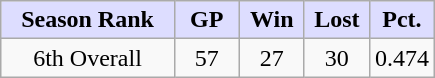<table class="wikitable" border="1">
<tr>
<th style="background:#DDDDFF;" width="40%"><strong> Season Rank </strong></th>
<th style="background:#DDDDFF;" width="15%"><strong> GP </strong></th>
<th style="background:#DDDDFF;" width="15%"><strong> Win</strong></th>
<th style="background:#DDDDFF;" width="15%"><strong> Lost </strong></th>
<th style="background:#DDDDFF;" width="15%"><strong> Pct.</strong></th>
</tr>
<tr>
<td align=center>6th Overall</td>
<td align=center>57</td>
<td align=center>27</td>
<td align=center>30</td>
<td align=center>0.474</td>
</tr>
</table>
